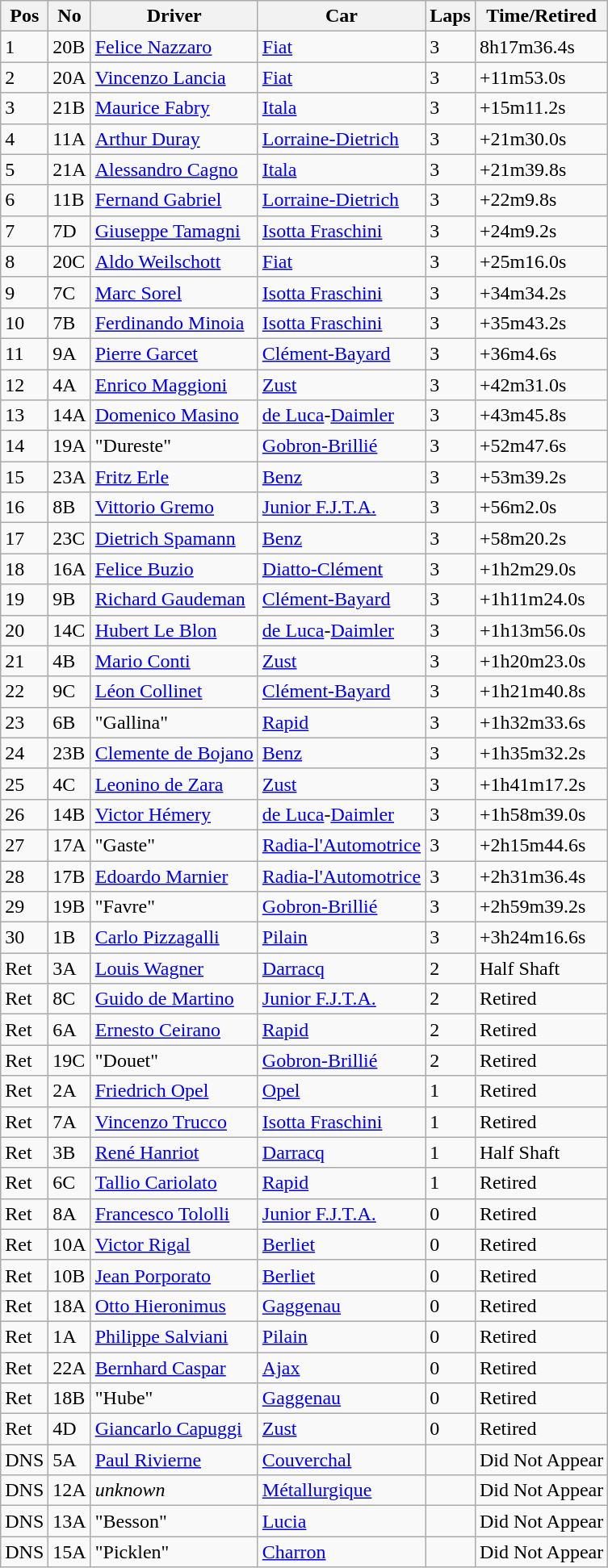<table class="wikitable">
<tr>
<th>Pos</th>
<th>No</th>
<th>Driver</th>
<th>Car</th>
<th>Laps</th>
<th>Time/Retired</th>
</tr>
<tr>
<td>1</td>
<td>20B</td>
<td> <a href='#'>Felice Nazzaro</a></td>
<td><a href='#'>Fiat</a></td>
<td>3</td>
<td>8h17m36.4s</td>
</tr>
<tr>
<td>2</td>
<td>20A</td>
<td> <a href='#'>Vincenzo Lancia</a></td>
<td><a href='#'>Fiat</a></td>
<td>3</td>
<td>+11m53.0s</td>
</tr>
<tr>
<td>3</td>
<td>21B</td>
<td> <a href='#'>Maurice Fabry</a></td>
<td><a href='#'>Itala</a></td>
<td>3</td>
<td>+15m11.2s</td>
</tr>
<tr>
<td>4</td>
<td>11A</td>
<td> <a href='#'>Arthur Duray</a></td>
<td><a href='#'>Lorraine-Dietrich</a></td>
<td>3</td>
<td>+21m30.0s</td>
</tr>
<tr>
<td>5</td>
<td>21A</td>
<td> <a href='#'>Alessandro Cagno</a></td>
<td><a href='#'>Itala</a></td>
<td>3</td>
<td>+21m39.8s</td>
</tr>
<tr>
<td>6</td>
<td>11B</td>
<td> <a href='#'>Fernand Gabriel</a></td>
<td><a href='#'>Lorraine-Dietrich</a></td>
<td>3</td>
<td>+22m9.8s</td>
</tr>
<tr>
<td>7</td>
<td>7D</td>
<td> <a href='#'>Giuseppe Tamagni</a></td>
<td><a href='#'>Isotta Fraschini</a></td>
<td>3</td>
<td>+24m9.2s</td>
</tr>
<tr>
<td>8</td>
<td>20C</td>
<td> <a href='#'>Aldo Weilschott</a></td>
<td><a href='#'>Fiat</a></td>
<td>3</td>
<td>+25m16.0s</td>
</tr>
<tr>
<td>9</td>
<td>7C</td>
<td> <a href='#'>Marc Sorel</a></td>
<td><a href='#'>Isotta Fraschini</a></td>
<td>3</td>
<td>+34m34.2s</td>
</tr>
<tr>
<td>10</td>
<td>7B</td>
<td> <a href='#'>Ferdinando Minoia</a></td>
<td><a href='#'>Isotta Fraschini</a></td>
<td>3</td>
<td>+35m43.2s</td>
</tr>
<tr>
<td>11</td>
<td>9A</td>
<td> <a href='#'>Pierre Garcet</a></td>
<td><a href='#'>Clément-Bayard</a></td>
<td>3</td>
<td>+36m4.6s</td>
</tr>
<tr>
<td>12</td>
<td>4A</td>
<td> <a href='#'>Enrico Maggioni</a></td>
<td><a href='#'>Zust</a></td>
<td>3</td>
<td>+42m31.0s</td>
</tr>
<tr>
<td>13</td>
<td>14A</td>
<td> <a href='#'>Domenico Masino</a></td>
<td><a href='#'>de Luca</a>-<a href='#'>Daimler</a></td>
<td>3</td>
<td>+43m45.8s</td>
</tr>
<tr>
<td>14</td>
<td>19A</td>
<td> "Dureste"</td>
<td><a href='#'>Gobron-Brillié</a></td>
<td>3</td>
<td>+52m47.6s</td>
</tr>
<tr>
<td>15</td>
<td>23A</td>
<td> <a href='#'>Fritz Erle</a></td>
<td><a href='#'>Benz</a></td>
<td>3</td>
<td>+53m39.2s</td>
</tr>
<tr>
<td>16</td>
<td>8B</td>
<td> <a href='#'>Vittorio Gremo</a></td>
<td><a href='#'>Junior F.J.T.A.</a></td>
<td>3</td>
<td>+56m2.0s</td>
</tr>
<tr>
<td>17</td>
<td>23C</td>
<td> <a href='#'>Dietrich Spamann</a></td>
<td><a href='#'>Benz</a></td>
<td>3</td>
<td>+58m20.2s</td>
</tr>
<tr>
<td>18</td>
<td>16A</td>
<td> <a href='#'>Felice Buzio</a></td>
<td><a href='#'>Diatto-Clément</a></td>
<td>3</td>
<td>+1h2m29.0s</td>
</tr>
<tr>
<td>19</td>
<td>9B</td>
<td> <a href='#'>Richard Gaudeman</a></td>
<td><a href='#'>Clément-Bayard</a></td>
<td>3</td>
<td>+1h11m24.0s</td>
</tr>
<tr>
<td>20</td>
<td>14C</td>
<td> <a href='#'>Hubert Le Blon</a></td>
<td><a href='#'>de Luca</a>-<a href='#'>Daimler</a></td>
<td>3</td>
<td>+1h13m56.0s</td>
</tr>
<tr>
<td>21</td>
<td>4B</td>
<td> <a href='#'>Mario Conti</a></td>
<td><a href='#'>Zust</a></td>
<td>3</td>
<td>+1h20m23.0s</td>
</tr>
<tr>
<td>22</td>
<td>9C</td>
<td> <a href='#'>Léon Collinet</a></td>
<td><a href='#'>Clément-Bayard</a></td>
<td>3</td>
<td>+1h21m40.8s</td>
</tr>
<tr>
<td>23</td>
<td>6B</td>
<td> "Gallina"</td>
<td><a href='#'>Rapid</a></td>
<td>3</td>
<td>+1h32m33.6s</td>
</tr>
<tr>
<td>24</td>
<td>23B</td>
<td> <a href='#'>Clemente de Bojano</a></td>
<td><a href='#'>Benz</a></td>
<td>3</td>
<td>+1h35m32.2s</td>
</tr>
<tr>
<td>25</td>
<td>4C</td>
<td> <a href='#'>Leonino de Zara</a></td>
<td><a href='#'>Zust</a></td>
<td>3</td>
<td>+1h41m17.2s</td>
</tr>
<tr>
<td>26</td>
<td>14B</td>
<td> <a href='#'>Victor Hémery</a></td>
<td><a href='#'>de Luca</a>-<a href='#'>Daimler</a></td>
<td>3</td>
<td>+1h58m39.0s</td>
</tr>
<tr>
<td>27</td>
<td>17A</td>
<td> "Gaste"</td>
<td><a href='#'>Radia-l'Automotrice</a></td>
<td>3</td>
<td>+2h15m44.6s</td>
</tr>
<tr>
<td>28</td>
<td>17B</td>
<td> <a href='#'>Edoardo Marnier</a></td>
<td><a href='#'>Radia-l'Automotrice</a></td>
<td>3</td>
<td>+2h31m36.4s</td>
</tr>
<tr>
<td>29</td>
<td>19B</td>
<td> "Favre"</td>
<td><a href='#'>Gobron-Brillié</a></td>
<td>3</td>
<td>+2h59m39.2s</td>
</tr>
<tr>
<td>30</td>
<td>1B</td>
<td> <a href='#'>Carlo Pizzagalli</a></td>
<td><a href='#'>Pilain</a></td>
<td>3</td>
<td>+3h24m16.6s</td>
</tr>
<tr>
<td>Ret</td>
<td>3A</td>
<td> <a href='#'>Louis Wagner</a></td>
<td><a href='#'>Darracq</a></td>
<td>2</td>
<td>Half Shaft</td>
</tr>
<tr>
<td>Ret</td>
<td>8C</td>
<td> <a href='#'>Guido de Martino</a></td>
<td><a href='#'>Junior F.J.T.A.</a></td>
<td>2</td>
<td>Retired</td>
</tr>
<tr>
<td>Ret</td>
<td>6A</td>
<td> <a href='#'>Ernesto Ceirano</a></td>
<td><a href='#'>Rapid</a></td>
<td>2</td>
<td>Retired</td>
</tr>
<tr>
<td>Ret</td>
<td>19C</td>
<td> "Douet"</td>
<td><a href='#'>Gobron-Brillié</a></td>
<td>2</td>
<td>Retired</td>
</tr>
<tr>
<td>Ret</td>
<td>2A</td>
<td> <a href='#'>Friedrich Opel</a></td>
<td><a href='#'>Opel</a></td>
<td>1</td>
<td>Retired</td>
</tr>
<tr>
<td>Ret</td>
<td>7A</td>
<td> <a href='#'>Vincenzo Trucco</a></td>
<td><a href='#'>Isotta Fraschini</a></td>
<td>1</td>
<td>Retired</td>
</tr>
<tr>
<td>Ret</td>
<td>3B</td>
<td> <a href='#'>René Hanriot</a></td>
<td><a href='#'>Darracq</a></td>
<td>1</td>
<td>Half Shaft</td>
</tr>
<tr>
<td>Ret</td>
<td>6C</td>
<td> <a href='#'>Tallio Cariolato</a></td>
<td><a href='#'>Rapid</a></td>
<td>1</td>
<td>Retired</td>
</tr>
<tr>
<td>Ret</td>
<td>8A</td>
<td> <a href='#'>Francesco Tololli</a></td>
<td><a href='#'>Junior F.J.T.A.</a></td>
<td>0</td>
<td>Retired</td>
</tr>
<tr>
<td>Ret</td>
<td>10A</td>
<td> <a href='#'>Victor Rigal</a></td>
<td><a href='#'>Berliet</a></td>
<td>0</td>
<td>Retired</td>
</tr>
<tr>
<td>Ret</td>
<td>10B</td>
<td> <a href='#'>Jean Porporato</a></td>
<td><a href='#'>Berliet</a></td>
<td>0</td>
<td>Retired</td>
</tr>
<tr>
<td>Ret</td>
<td>18A</td>
<td> <a href='#'>Otto Hieronimus</a></td>
<td><a href='#'>Gaggenau</a></td>
<td>0</td>
<td>Retired</td>
</tr>
<tr>
<td>Ret</td>
<td>1A</td>
<td> <a href='#'>Philippe Salviani</a></td>
<td><a href='#'>Pilain</a></td>
<td>0</td>
<td>Retired</td>
</tr>
<tr>
<td>Ret</td>
<td>22A</td>
<td> <a href='#'>Bernhard Caspar</a></td>
<td><a href='#'>Ajax</a></td>
<td>0</td>
<td>Retired</td>
</tr>
<tr>
<td>Ret</td>
<td>18B</td>
<td> "Hube"</td>
<td><a href='#'>Gaggenau</a></td>
<td>0</td>
<td>Retired</td>
</tr>
<tr>
<td>Ret</td>
<td>4D</td>
<td> <a href='#'>Giancarlo Capuggi</a></td>
<td><a href='#'>Zust</a></td>
<td>0</td>
<td>Retired</td>
</tr>
<tr>
<td>DNS</td>
<td>5A</td>
<td> <a href='#'>Paul Rivierne</a></td>
<td><a href='#'>Couverchal</a></td>
<td></td>
<td>Did Not Appear</td>
</tr>
<tr>
<td>DNS</td>
<td>12A</td>
<td> <em>unknown</em></td>
<td><a href='#'>Métallurgique</a></td>
<td></td>
<td>Did Not Appear<br></td>
</tr>
<tr>
<td>DNS</td>
<td>13A</td>
<td> "Besson"</td>
<td><a href='#'>Lucia</a></td>
<td></td>
<td>Did Not Appear</td>
</tr>
<tr>
<td>DNS</td>
<td>15A</td>
<td> "Picklen"</td>
<td><a href='#'>Charron</a></td>
<td></td>
<td>Did Not Appear</td>
</tr>
</table>
